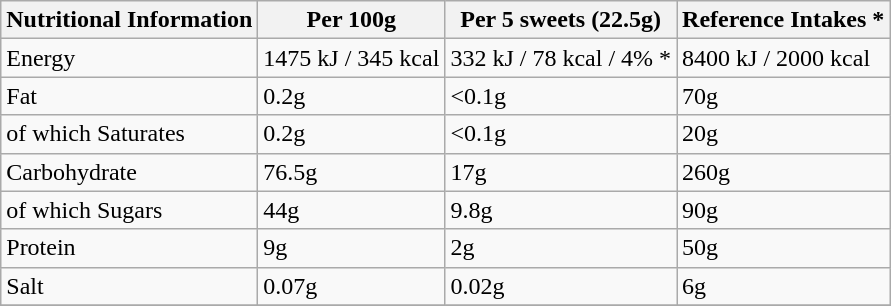<table class="wikitable">
<tr>
<th>Nutritional Information</th>
<th>Per 100g</th>
<th>Per 5 sweets (22.5g)</th>
<th>Reference Intakes *</th>
</tr>
<tr>
<td>Energy</td>
<td>1475 kJ / 345 kcal</td>
<td>332 kJ / 78 kcal / 4% *</td>
<td>8400 kJ / 2000 kcal</td>
</tr>
<tr>
<td>Fat</td>
<td>0.2g</td>
<td><0.1g</td>
<td>70g</td>
</tr>
<tr>
<td>of which Saturates</td>
<td>0.2g</td>
<td><0.1g</td>
<td>20g</td>
</tr>
<tr>
<td>Carbohydrate</td>
<td>76.5g</td>
<td>17g</td>
<td>260g</td>
</tr>
<tr>
<td>of which Sugars</td>
<td>44g</td>
<td>9.8g</td>
<td>90g</td>
</tr>
<tr>
<td>Protein</td>
<td>9g</td>
<td>2g</td>
<td>50g</td>
</tr>
<tr>
<td>Salt</td>
<td>0.07g</td>
<td>0.02g</td>
<td>6g</td>
</tr>
<tr>
</tr>
</table>
